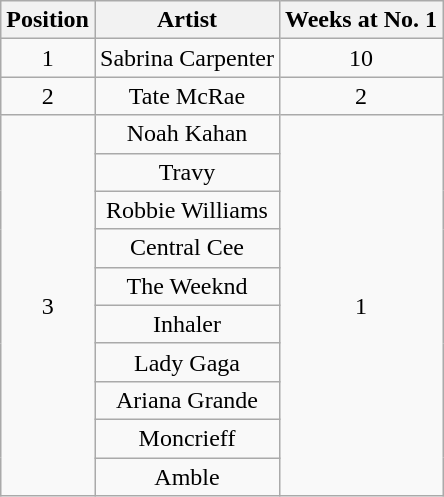<table class="wikitable">
<tr>
<th style="text-align: center;">Position</th>
<th style="text-align: center;">Artist</th>
<th style="text-align: center;">Weeks at No. 1</th>
</tr>
<tr>
<td align="center">1</td>
<td style="text-align: center;">Sabrina Carpenter</td>
<td align="center">10</td>
</tr>
<tr>
<td align="center">2</td>
<td style="text-align: center;">Tate McRae</td>
<td align="center">2</td>
</tr>
<tr>
<td align="center" rowspan="11">3</td>
<td style="text-align: center;">Noah Kahan</td>
<td align="center" rowspan="11">1</td>
</tr>
<tr>
<td style="text-align: center;">Travy</td>
</tr>
<tr>
<td style="text-align: center;">Robbie Williams</td>
</tr>
<tr>
<td style="text-align: center;">Central Cee</td>
</tr>
<tr>
<td style="text-align: center;">The Weeknd</td>
</tr>
<tr>
<td style="text-align: center;">Inhaler</td>
</tr>
<tr>
<td style="text-align: center;">Lady Gaga</td>
</tr>
<tr>
<td style="text-align: center;">Ariana Grande</td>
</tr>
<tr>
<td style="text-align: center;">Moncrieff</td>
</tr>
<tr>
<td style="text-align: center;">Amble</td>
</tr>
</table>
